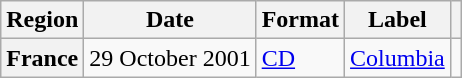<table class="wikitable plainrowheaders">
<tr>
<th scope="col">Region</th>
<th scope="col">Date</th>
<th scope="col">Format</th>
<th scope="col">Label</th>
<th scope="col"></th>
</tr>
<tr>
<th scope="row">France</th>
<td>29 October 2001</td>
<td><a href='#'>CD</a></td>
<td><a href='#'>Columbia</a></td>
<td></td>
</tr>
</table>
